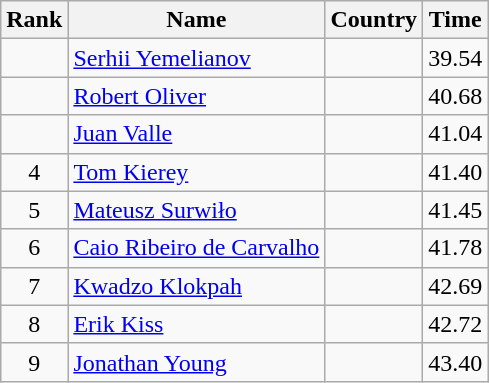<table class="wikitable" style="text-align:center">
<tr>
<th>Rank</th>
<th>Name</th>
<th>Country</th>
<th>Time</th>
</tr>
<tr>
<td></td>
<td align="left"><a href='#'>Serhii Yemelianov</a></td>
<td align="left"></td>
<td>39.54</td>
</tr>
<tr>
<td></td>
<td align="left"><a href='#'>Robert Oliver</a></td>
<td align="left"></td>
<td>40.68</td>
</tr>
<tr>
<td></td>
<td align="left"><a href='#'>Juan Valle</a></td>
<td align="left"></td>
<td>41.04</td>
</tr>
<tr>
<td>4</td>
<td align="left"><a href='#'>Tom Kierey</a></td>
<td align="left"></td>
<td>41.40</td>
</tr>
<tr>
<td>5</td>
<td align="left"><a href='#'>Mateusz Surwiło</a></td>
<td align="left"></td>
<td>41.45</td>
</tr>
<tr>
<td>6</td>
<td align="left"><a href='#'>Caio Ribeiro de Carvalho</a></td>
<td align="left"></td>
<td>41.78</td>
</tr>
<tr>
<td>7</td>
<td align="left"><a href='#'>Kwadzo Klokpah</a></td>
<td align="left"></td>
<td>42.69</td>
</tr>
<tr>
<td>8</td>
<td align="left"><a href='#'>Erik Kiss</a></td>
<td align="left"></td>
<td>42.72</td>
</tr>
<tr>
<td>9</td>
<td align="left"><a href='#'>Jonathan Young</a></td>
<td align="left"></td>
<td>43.40</td>
</tr>
</table>
